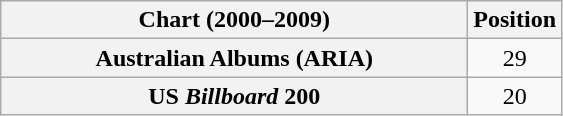<table class="wikitable sortable plainrowheaders" style="text-align:center;">
<tr>
<th scope="col" style="width:19em;">Chart (2000–2009)</th>
<th scope="col">Position</th>
</tr>
<tr>
<th scope="row">Australian Albums (ARIA)</th>
<td>29</td>
</tr>
<tr>
<th scope="row">US <em>Billboard</em> 200</th>
<td>20</td>
</tr>
</table>
